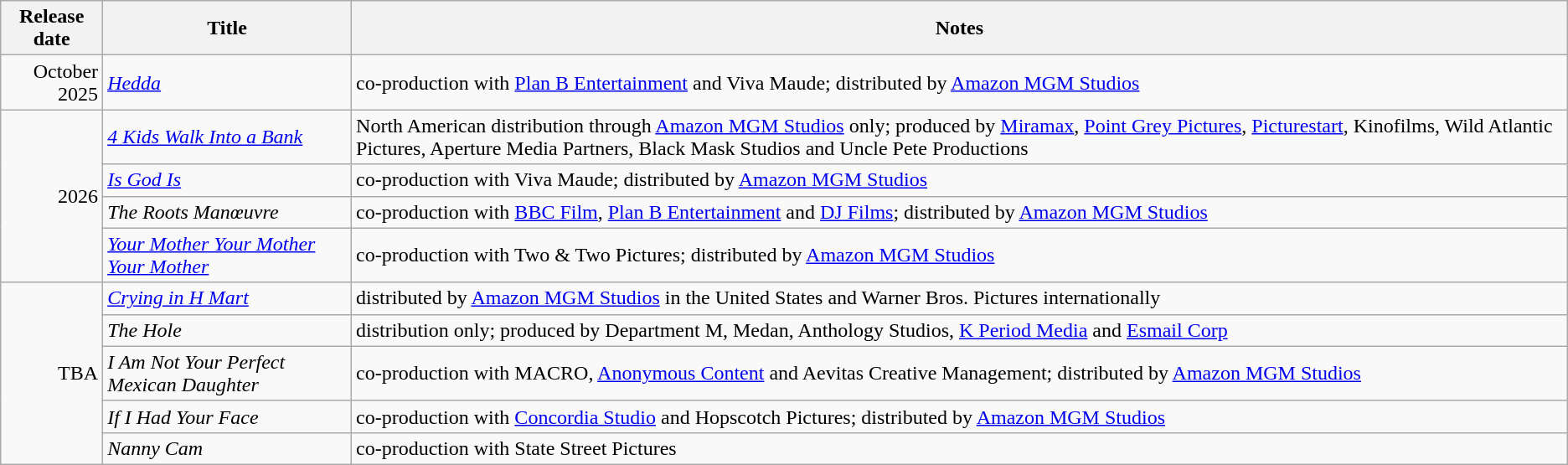<table class="wikitable sortable">
<tr>
<th>Release date</th>
<th>Title</th>
<th>Notes</th>
</tr>
<tr>
<td style="text-align:right;">October 2025</td>
<td><em><a href='#'>Hedda</a></em></td>
<td>co-production with <a href='#'>Plan B Entertainment</a> and Viva Maude; distributed by <a href='#'>Amazon MGM Studios</a></td>
</tr>
<tr>
<td rowspan="4" style="text-align:right;">2026</td>
<td><em><a href='#'>4 Kids Walk Into a Bank</a></em></td>
<td>North American distribution through <a href='#'>Amazon MGM Studios</a> only; produced by <a href='#'>Miramax</a>, <a href='#'>Point Grey Pictures</a>, <a href='#'>Picturestart</a>, Kinofilms, Wild Atlantic Pictures, Aperture Media Partners, Black Mask Studios and Uncle Pete Productions</td>
</tr>
<tr>
<td><em><a href='#'>Is God Is</a></em></td>
<td>co-production with Viva Maude; distributed by <a href='#'>Amazon MGM Studios</a></td>
</tr>
<tr>
<td><em>The Roots Manœuvre</em></td>
<td>co-production with <a href='#'>BBC Film</a>, <a href='#'>Plan B Entertainment</a> and <a href='#'>DJ Films</a>; distributed by <a href='#'>Amazon MGM Studios</a></td>
</tr>
<tr>
<td><em><a href='#'>Your Mother Your Mother Your Mother</a></em></td>
<td>co-production with Two & Two Pictures; distributed by <a href='#'>Amazon MGM Studios</a></td>
</tr>
<tr>
<td rowspan="5" style="text-align:right;">TBA</td>
<td><em><a href='#'>Crying in H Mart</a></em></td>
<td>distributed by <a href='#'>Amazon MGM Studios</a> in the United States and Warner Bros. Pictures internationally</td>
</tr>
<tr>
<td><em>The Hole</em></td>
<td>distribution only; produced by Department M, Medan, Anthology Studios, <a href='#'>K Period Media</a> and <a href='#'>Esmail Corp</a></td>
</tr>
<tr>
<td><em>I Am Not Your Perfect Mexican Daughter</em></td>
<td>co-production with MACRO, <a href='#'>Anonymous Content</a> and Aevitas Creative Management; distributed by <a href='#'>Amazon MGM Studios</a></td>
</tr>
<tr>
<td><em>If I Had Your Face</em></td>
<td>co-production with <a href='#'>Concordia Studio</a> and Hopscotch Pictures; distributed by <a href='#'>Amazon MGM Studios</a></td>
</tr>
<tr>
<td><em>Nanny Cam</em></td>
<td>co-production with State Street Pictures</td>
</tr>
</table>
